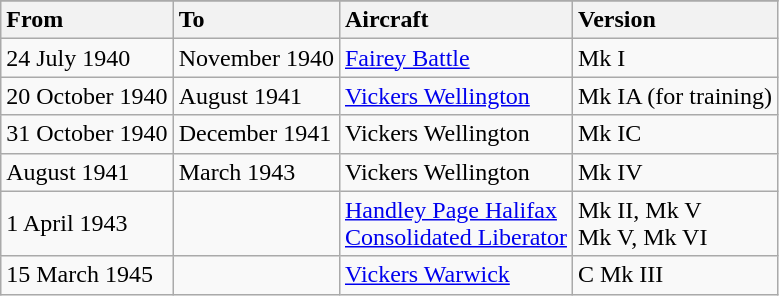<table class="wikitable">
<tr>
</tr>
<tr>
<th style="text-align: left;">From</th>
<th style="text-align: left;">To</th>
<th style="text-align: left;">Aircraft</th>
<th style="text-align: left;">Version</th>
</tr>
<tr>
<td>24 July 1940</td>
<td>November 1940</td>
<td><a href='#'>Fairey Battle</a></td>
<td>Mk I</td>
</tr>
<tr>
<td>20 October 1940</td>
<td>August 1941</td>
<td><a href='#'>Vickers Wellington</a></td>
<td>Mk IA (for training)</td>
</tr>
<tr>
<td>31 October 1940</td>
<td>December 1941</td>
<td>Vickers Wellington</td>
<td>Mk IC</td>
</tr>
<tr>
<td>August 1941</td>
<td>March 1943</td>
<td>Vickers Wellington</td>
<td>Mk IV</td>
</tr>
<tr>
<td>1 April 1943</td>
<td></td>
<td><a href='#'>Handley Page Halifax</a> <br><a href='#'>Consolidated Liberator</a></td>
<td>Mk II, Mk V<br>Mk V, Mk VI</td>
</tr>
<tr>
<td>15 March 1945</td>
<td></td>
<td><a href='#'>Vickers Warwick</a></td>
<td>C Mk III</td>
</tr>
</table>
